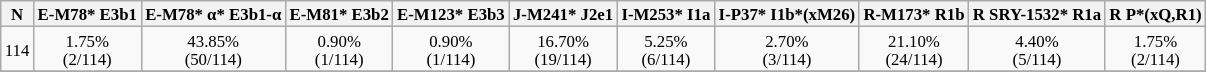<table class="wikitable sortable" style="text-align:center; font-size: 70%;">
<tr>
<th>N</th>
<th>E-M78* E3b1</th>
<th>E-M78* α* E3b1-α</th>
<th>E-M81* E3b2</th>
<th>E-M123* E3b3</th>
<th>J-M241* J2e1</th>
<th>I-M253* I1a</th>
<th>I-P37* I1b*(xM26)</th>
<th>R-M173* R1b</th>
<th>R SRY-1532* R1a</th>
<th>R P*(xQ,R1)</th>
</tr>
<tr>
<td>114</td>
<td>1.75%<br>(2/114)</td>
<td>43.85%<br>(50/114)</td>
<td>0.90%<br>(1/114)</td>
<td>0.90%<br>(1/114)</td>
<td>16.70%<br>(19/114)</td>
<td>5.25%<br>(6/114)</td>
<td>2.70%<br>(3/114)</td>
<td>21.10%<br>(24/114)</td>
<td>4.40%<br>(5/114)</td>
<td>1.75%<br>(2/114)</td>
</tr>
<tr>
</tr>
</table>
